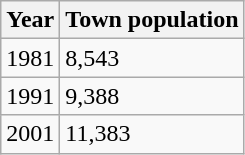<table class=wikitable>
<tr>
<th>Year</th>
<th>Town population</th>
</tr>
<tr>
<td>1981</td>
<td>8,543</td>
</tr>
<tr>
<td>1991</td>
<td>9,388</td>
</tr>
<tr>
<td>2001</td>
<td>11,383</td>
</tr>
</table>
